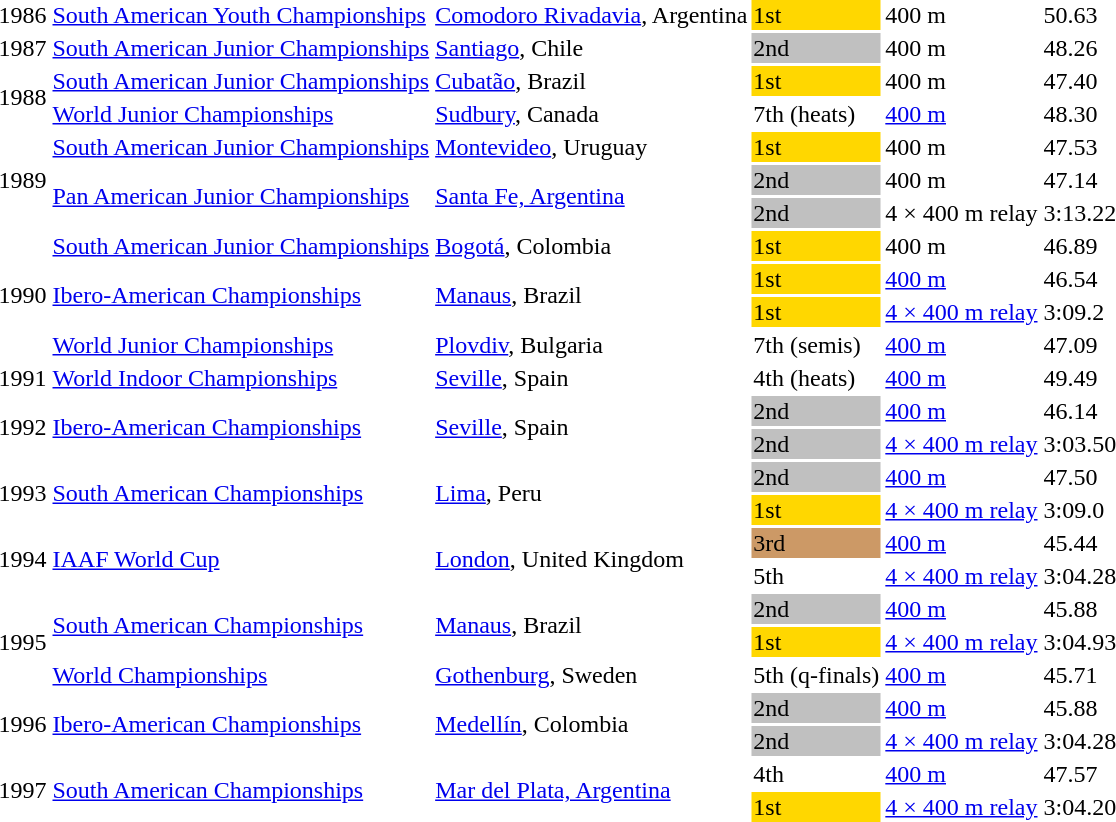<table>
<tr>
<td>1986</td>
<td><a href='#'>South American Youth Championships</a></td>
<td><a href='#'>Comodoro Rivadavia</a>, Argentina</td>
<td bgcolor=gold>1st</td>
<td>400 m</td>
<td>50.63</td>
</tr>
<tr>
<td>1987</td>
<td><a href='#'>South American Junior Championships</a></td>
<td><a href='#'>Santiago</a>, Chile</td>
<td bgcolor=silver>2nd</td>
<td>400 m</td>
<td>48.26</td>
</tr>
<tr>
<td rowspan=2>1988</td>
<td><a href='#'>South American Junior Championships</a></td>
<td><a href='#'>Cubatão</a>, Brazil</td>
<td bgcolor=gold>1st</td>
<td>400 m</td>
<td>47.40</td>
</tr>
<tr>
<td><a href='#'>World Junior Championships</a></td>
<td><a href='#'>Sudbury</a>, Canada</td>
<td>7th (heats)</td>
<td><a href='#'>400 m</a></td>
<td>48.30</td>
</tr>
<tr>
<td rowspan=3>1989</td>
<td><a href='#'>South American Junior Championships</a></td>
<td><a href='#'>Montevideo</a>, Uruguay</td>
<td bgcolor=gold>1st</td>
<td>400 m</td>
<td>47.53</td>
</tr>
<tr>
<td rowspan=2><a href='#'>Pan American Junior Championships</a></td>
<td rowspan=2><a href='#'>Santa Fe, Argentina</a></td>
<td bgcolor=silver>2nd</td>
<td>400 m</td>
<td>47.14</td>
</tr>
<tr>
<td bgcolor=silver>2nd</td>
<td>4 × 400 m relay</td>
<td>3:13.22</td>
</tr>
<tr>
<td rowspan=4>1990</td>
<td><a href='#'>South American Junior Championships</a></td>
<td><a href='#'>Bogotá</a>, Colombia</td>
<td bgcolor=gold>1st</td>
<td>400 m</td>
<td>46.89</td>
</tr>
<tr>
<td rowspan=2><a href='#'>Ibero-American Championships</a></td>
<td rowspan=2><a href='#'>Manaus</a>, Brazil</td>
<td bgcolor=gold>1st</td>
<td><a href='#'>400 m</a></td>
<td>46.54</td>
</tr>
<tr>
<td bgcolor=gold>1st</td>
<td><a href='#'>4 × 400 m relay</a></td>
<td>3:09.2</td>
</tr>
<tr>
<td><a href='#'>World Junior Championships</a></td>
<td><a href='#'>Plovdiv</a>, Bulgaria</td>
<td>7th (semis)</td>
<td><a href='#'>400 m</a></td>
<td>47.09</td>
</tr>
<tr>
<td>1991</td>
<td><a href='#'>World Indoor Championships</a></td>
<td><a href='#'>Seville</a>, Spain</td>
<td>4th (heats)</td>
<td><a href='#'>400 m</a></td>
<td>49.49</td>
</tr>
<tr>
<td rowspan=2>1992</td>
<td rowspan=2><a href='#'>Ibero-American Championships</a></td>
<td rowspan=2><a href='#'>Seville</a>, Spain</td>
<td bgcolor=silver>2nd</td>
<td><a href='#'>400 m</a></td>
<td>46.14</td>
</tr>
<tr>
<td bgcolor=silver>2nd</td>
<td><a href='#'>4 × 400 m relay</a></td>
<td>3:03.50</td>
</tr>
<tr>
<td rowspan=2>1993</td>
<td rowspan=2><a href='#'>South American Championships</a></td>
<td rowspan=2><a href='#'>Lima</a>, Peru</td>
<td bgcolor=silver>2nd</td>
<td><a href='#'>400 m</a></td>
<td>47.50</td>
</tr>
<tr>
<td bgcolor=gold>1st</td>
<td><a href='#'>4 × 400 m relay</a></td>
<td>3:09.0</td>
</tr>
<tr>
<td rowspan=2>1994</td>
<td rowspan=2><a href='#'>IAAF World Cup</a></td>
<td rowspan=2><a href='#'>London</a>, United Kingdom</td>
<td bgcolor=cc9966>3rd</td>
<td><a href='#'>400 m</a></td>
<td>45.44</td>
</tr>
<tr>
<td>5th</td>
<td><a href='#'>4 × 400 m relay</a></td>
<td>3:04.28</td>
</tr>
<tr>
<td rowspan=3>1995</td>
<td rowspan=2><a href='#'>South American Championships</a></td>
<td rowspan=2><a href='#'>Manaus</a>, Brazil</td>
<td bgcolor=silver>2nd</td>
<td><a href='#'>400 m</a></td>
<td>45.88</td>
</tr>
<tr>
<td bgcolor=gold>1st</td>
<td><a href='#'>4 × 400 m relay</a></td>
<td>3:04.93</td>
</tr>
<tr>
<td><a href='#'>World Championships</a></td>
<td><a href='#'>Gothenburg</a>, Sweden</td>
<td>5th (q-finals)</td>
<td><a href='#'>400 m</a></td>
<td>45.71</td>
</tr>
<tr>
<td rowspan=2>1996</td>
<td rowspan=2><a href='#'>Ibero-American Championships</a></td>
<td rowspan=2><a href='#'>Medellín</a>, Colombia</td>
<td bgcolor=silver>2nd</td>
<td><a href='#'>400 m</a></td>
<td>45.88</td>
</tr>
<tr>
<td bgcolor=silver>2nd</td>
<td><a href='#'>4 × 400 m relay</a></td>
<td>3:04.28</td>
</tr>
<tr>
<td rowspan=2>1997</td>
<td rowspan=2><a href='#'>South American Championships</a></td>
<td rowspan=2><a href='#'>Mar del Plata, Argentina</a></td>
<td>4th</td>
<td><a href='#'>400 m</a></td>
<td>47.57</td>
</tr>
<tr>
<td bgcolor=gold>1st</td>
<td><a href='#'>4 × 400 m relay</a></td>
<td>3:04.20</td>
</tr>
</table>
